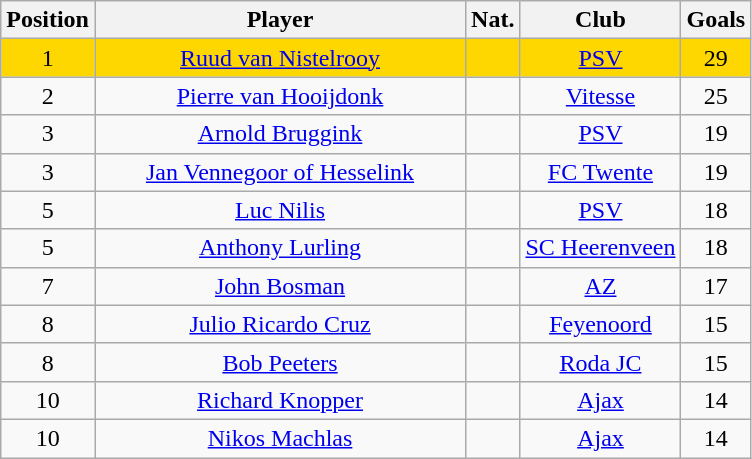<table class="wikitable sortable" style="text-align:center">
<tr>
<th>Position</th>
<th style="width: 15em">Player</th>
<th>Nat.</th>
<th>Club</th>
<th>Goals</th>
</tr>
<tr style="background:gold">
<td>1</td>
<td><a href='#'>Ruud van Nistelrooy</a></td>
<td></td>
<td><a href='#'>PSV</a></td>
<td>29</td>
</tr>
<tr>
<td>2</td>
<td><a href='#'>Pierre van Hooijdonk</a></td>
<td></td>
<td><a href='#'>Vitesse</a></td>
<td>25</td>
</tr>
<tr>
<td>3</td>
<td><a href='#'>Arnold Bruggink</a></td>
<td></td>
<td><a href='#'>PSV</a></td>
<td>19</td>
</tr>
<tr>
<td>3</td>
<td><a href='#'>Jan Vennegoor of Hesselink</a></td>
<td></td>
<td><a href='#'>FC Twente</a></td>
<td>19</td>
</tr>
<tr>
<td>5</td>
<td><a href='#'>Luc Nilis</a></td>
<td></td>
<td><a href='#'>PSV</a></td>
<td>18</td>
</tr>
<tr>
<td>5</td>
<td><a href='#'>Anthony Lurling</a></td>
<td></td>
<td><a href='#'>SC Heerenveen</a></td>
<td>18</td>
</tr>
<tr>
<td>7</td>
<td><a href='#'>John Bosman</a></td>
<td></td>
<td><a href='#'>AZ</a></td>
<td>17</td>
</tr>
<tr>
<td>8</td>
<td><a href='#'>Julio Ricardo Cruz</a></td>
<td></td>
<td><a href='#'>Feyenoord</a></td>
<td>15</td>
</tr>
<tr>
<td>8</td>
<td><a href='#'>Bob Peeters</a></td>
<td></td>
<td><a href='#'>Roda JC</a></td>
<td>15</td>
</tr>
<tr>
<td>10</td>
<td><a href='#'>Richard Knopper</a></td>
<td></td>
<td><a href='#'>Ajax</a></td>
<td>14</td>
</tr>
<tr>
<td>10</td>
<td><a href='#'>Nikos Machlas</a></td>
<td></td>
<td><a href='#'>Ajax</a></td>
<td>14</td>
</tr>
</table>
